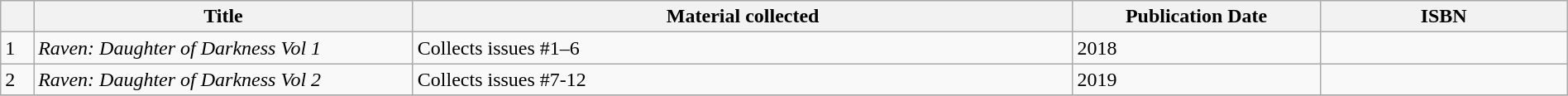<table class="wikitable" style="text-align:left;" width="100%">
<tr>
<th width=2%></th>
<th width=23%>Title</th>
<th width=40%>Material collected</th>
<th width=15%>Publication Date</th>
<th width=15%>ISBN</th>
</tr>
<tr>
<td>1</td>
<td><em>Raven: Daughter of Darkness Vol 1</em></td>
<td>Collects issues #1–6</td>
<td>2018</td>
<td></td>
</tr>
<tr>
<td>2</td>
<td><em>Raven: Daughter of Darkness Vol 2</em></td>
<td>Collects issues #7-12</td>
<td>2019</td>
<td></td>
</tr>
<tr>
</tr>
</table>
